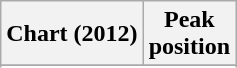<table class="wikitable sortable plainrowheaders" style="text-align:center">
<tr>
<th scope="col">Chart (2012)</th>
<th scope="col">Peak<br>position</th>
</tr>
<tr>
</tr>
<tr>
</tr>
<tr>
</tr>
<tr>
</tr>
<tr>
</tr>
<tr>
</tr>
</table>
